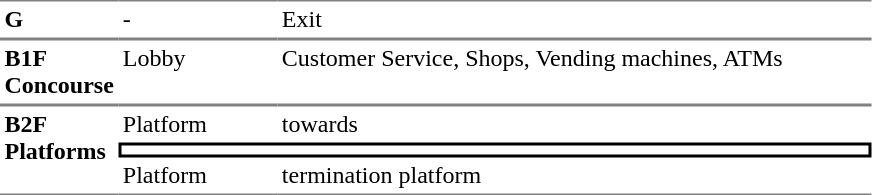<table border=0 cellspacing=0 cellpadding=3>
<tr>
<td style="border-top:solid 1px gray;border-bottom:solid 1px gray" width=50 valign=top><strong>G</strong></td>
<td style="border-top:solid 1px gray;border-bottom:solid 1px gray;" width=100 valign=top>-</td>
<td style="border-top:solid 1px gray;border-bottom:solid 1px gray;" width=390 valign=top>Exit</td>
</tr>
<tr>
<td style="border-bottom:solid 1px gray; border-top:solid 1px gray;" valign=top width=50><strong>B1F<br>Concourse</strong></td>
<td style="border-bottom:solid 1px gray; border-top:solid 1px gray;" valign=top width=100>Lobby</td>
<td style="border-bottom:solid 1px gray; border-top:solid 1px gray;" valign=top width=390>Customer Service, Shops, Vending machines, ATMs</td>
</tr>
<tr>
<td style="border-top:solid 1px gray;border-bottom:solid 1px gray" rowspan=3 valign=top><strong>B2F<br>Platforms</strong></td>
<td style="border-top:solid 1px gray" valign=top>Platform</td>
<td style="border-top:solid 1px gray" valign=top>  towards  </td>
</tr>
<tr>
<td style="border-right:solid 2px black;border-left:solid 2px black;border-top:solid 2px black;border-bottom:solid 2px black;text-align:center;" colspan=2></td>
</tr>
<tr>
<td style="border-bottom:solid 1px gray" valign=top>Platform</td>
<td style="border-bottom:solid 1px gray" valign=top>  termination platform </td>
</tr>
</table>
